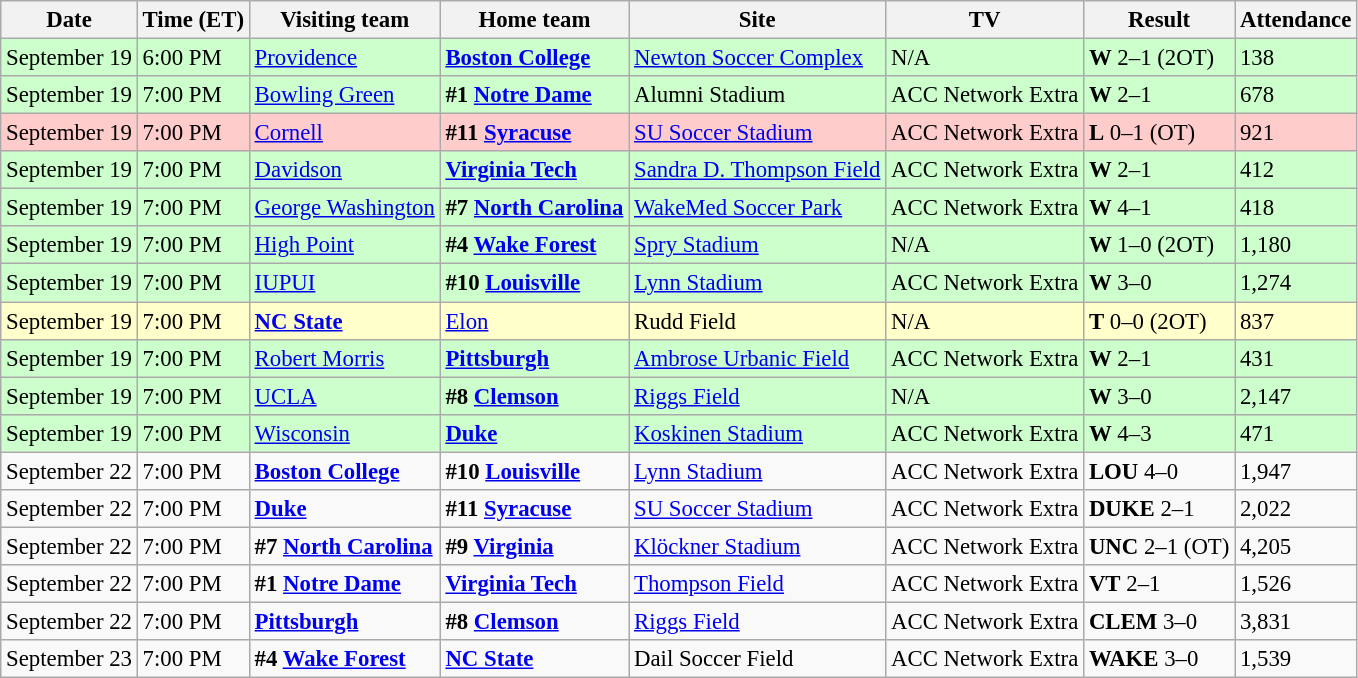<table class="wikitable" style="font-size:95%;">
<tr>
<th>Date</th>
<th>Time (ET)</th>
<th>Visiting team</th>
<th>Home team</th>
<th>Site</th>
<th>TV</th>
<th>Result</th>
<th>Attendance</th>
</tr>
<tr style="background:#cfc;">
<td>September 19</td>
<td>6:00 PM</td>
<td><a href='#'>Providence</a></td>
<td><strong><a href='#'>Boston College</a></strong></td>
<td><a href='#'>Newton Soccer Complex</a></td>
<td>N/A</td>
<td><strong>W</strong> 2–1 (2OT)</td>
<td>138</td>
</tr>
<tr style="background:#cfc;">
<td>September 19</td>
<td>7:00 PM</td>
<td><a href='#'>Bowling Green</a></td>
<td><strong>#1 <a href='#'>Notre Dame</a></strong></td>
<td>Alumni Stadium</td>
<td>ACC Network Extra</td>
<td><strong>W</strong> 2–1</td>
<td>678</td>
</tr>
<tr style="background:#fcc;">
<td>September 19</td>
<td>7:00 PM</td>
<td><a href='#'>Cornell</a></td>
<td><strong>#11 <a href='#'>Syracuse</a></strong></td>
<td><a href='#'>SU Soccer Stadium</a></td>
<td>ACC Network Extra</td>
<td><strong>L</strong> 0–1 (OT)</td>
<td>921</td>
</tr>
<tr style="background:#cfc;">
<td>September 19</td>
<td>7:00 PM</td>
<td><a href='#'>Davidson</a></td>
<td><strong><a href='#'>Virginia Tech</a></strong></td>
<td><a href='#'>Sandra D. Thompson Field</a></td>
<td>ACC Network Extra</td>
<td><strong>W</strong> 2–1</td>
<td>412</td>
</tr>
<tr style="background:#cfc;">
<td>September 19</td>
<td>7:00 PM</td>
<td><a href='#'>George Washington</a></td>
<td><strong>#7 <a href='#'>North Carolina</a></strong></td>
<td><a href='#'>WakeMed Soccer Park</a></td>
<td>ACC Network Extra</td>
<td><strong>W</strong> 4–1</td>
<td>418</td>
</tr>
<tr style="background:#cfc;">
<td>September 19</td>
<td>7:00 PM</td>
<td><a href='#'>High Point</a></td>
<td><strong>#4 <a href='#'>Wake Forest</a></strong></td>
<td><a href='#'>Spry Stadium</a></td>
<td>N/A</td>
<td><strong>W</strong> 1–0 (2OT)</td>
<td>1,180</td>
</tr>
<tr style="background:#cfc;">
<td>September 19</td>
<td>7:00 PM</td>
<td><a href='#'>IUPUI</a></td>
<td><strong>#10 <a href='#'>Louisville</a></strong></td>
<td><a href='#'>Lynn Stadium</a></td>
<td>ACC Network Extra</td>
<td><strong>W</strong> 3–0</td>
<td>1,274</td>
</tr>
<tr style="background:#ffc;">
<td>September 19</td>
<td>7:00 PM</td>
<td><strong><a href='#'>NC State</a></strong></td>
<td><a href='#'>Elon</a></td>
<td>Rudd Field</td>
<td>N/A</td>
<td><strong>T</strong> 0–0 (2OT)</td>
<td>837</td>
</tr>
<tr style="background:#cfc;">
<td>September 19</td>
<td>7:00 PM</td>
<td><a href='#'>Robert Morris</a></td>
<td><strong><a href='#'>Pittsburgh</a></strong></td>
<td><a href='#'>Ambrose Urbanic Field</a></td>
<td>ACC Network Extra</td>
<td><strong>W</strong> 2–1</td>
<td>431</td>
</tr>
<tr style="background:#cfc;">
<td>September 19</td>
<td>7:00 PM</td>
<td><a href='#'>UCLA</a></td>
<td><strong>#8 <a href='#'>Clemson</a></strong></td>
<td><a href='#'>Riggs Field</a></td>
<td>N/A</td>
<td><strong>W</strong> 3–0</td>
<td>2,147</td>
</tr>
<tr style="background:#cfc;">
<td>September 19</td>
<td>7:00 PM</td>
<td><a href='#'>Wisconsin</a></td>
<td><strong><a href='#'>Duke</a></strong></td>
<td><a href='#'>Koskinen Stadium</a></td>
<td>ACC Network Extra</td>
<td><strong>W</strong> 4–3</td>
<td>471</td>
</tr>
<tr>
<td>September 22</td>
<td>7:00 PM</td>
<td><strong><a href='#'>Boston College</a></strong></td>
<td><strong>#10 <a href='#'>Louisville</a></strong></td>
<td><a href='#'>Lynn Stadium</a></td>
<td>ACC Network Extra</td>
<td><strong>LOU</strong> 4–0</td>
<td>1,947</td>
</tr>
<tr>
<td>September 22</td>
<td>7:00 PM</td>
<td><strong><a href='#'>Duke</a></strong></td>
<td><strong>#11 <a href='#'>Syracuse</a></strong></td>
<td><a href='#'>SU Soccer Stadium</a></td>
<td>ACC Network Extra</td>
<td><strong>DUKE</strong> 2–1</td>
<td>2,022</td>
</tr>
<tr>
<td>September 22</td>
<td>7:00 PM</td>
<td><strong>#7 <a href='#'>North Carolina</a></strong></td>
<td><strong>#9 <a href='#'>Virginia</a></strong></td>
<td><a href='#'>Klöckner Stadium</a></td>
<td>ACC Network Extra</td>
<td><strong>UNC</strong> 2–1 (OT)</td>
<td>4,205</td>
</tr>
<tr>
<td>September 22</td>
<td>7:00 PM</td>
<td><strong>#1 <a href='#'>Notre Dame</a></strong></td>
<td><strong><a href='#'>Virginia Tech</a></strong></td>
<td><a href='#'>Thompson Field</a></td>
<td>ACC Network Extra</td>
<td><strong>VT</strong> 2–1</td>
<td>1,526</td>
</tr>
<tr>
<td>September 22</td>
<td>7:00 PM</td>
<td><strong><a href='#'>Pittsburgh</a></strong></td>
<td><strong>#8 <a href='#'>Clemson</a></strong></td>
<td><a href='#'>Riggs Field</a></td>
<td>ACC Network Extra</td>
<td><strong>CLEM</strong> 3–0</td>
<td>3,831</td>
</tr>
<tr>
<td>September 23</td>
<td>7:00 PM</td>
<td><strong>#4 <a href='#'>Wake Forest</a></strong></td>
<td><strong><a href='#'>NC State</a></strong></td>
<td>Dail Soccer Field</td>
<td>ACC Network Extra</td>
<td><strong>WAKE</strong> 3–0</td>
<td>1,539</td>
</tr>
</table>
